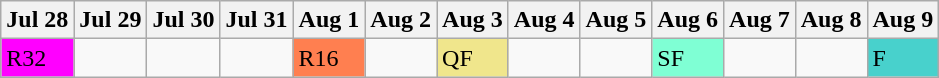<table class="wikitable olympic-schedule Boxing">
<tr>
<th>Jul 28</th>
<th>Jul 29</th>
<th>Jul 30</th>
<th>Jul 31</th>
<th>Aug 1</th>
<th>Aug 2</th>
<th>Aug 3</th>
<th>Aug 4</th>
<th>Aug 5</th>
<th>Aug 6</th>
<th>Aug 7</th>
<th>Aug 8</th>
<th>Aug 9</th>
</tr>
<tr>
<td bgcolor="#FF00FF" class="roundof32">R32</td>
<td></td>
<td></td>
<td></td>
<td bgcolor="#FF7F50" class="roundof16">R16</td>
<td></td>
<td bgcolor="#F0E68C" class="quarterfinals">QF</td>
<td></td>
<td></td>
<td bgcolor="#7FFFD4" class="semifinals">SF</td>
<td></td>
<td></td>
<td bgcolor="#48D1CC" class="final">F</td>
</tr>
</table>
